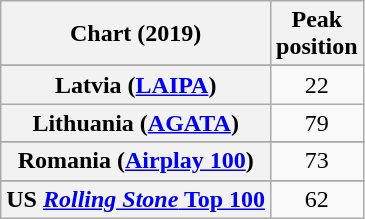<table class="wikitable sortable plainrowheaders" style="text-align:center">
<tr>
<th scope="col">Chart (2019)</th>
<th scope="col">Peak<br>position</th>
</tr>
<tr>
</tr>
<tr>
</tr>
<tr>
</tr>
<tr>
</tr>
<tr>
</tr>
<tr>
</tr>
<tr>
</tr>
<tr>
</tr>
<tr>
</tr>
<tr>
<th scope="row">Latvia (<a href='#'>LAIPA</a>)</th>
<td>22</td>
</tr>
<tr>
<th scope="row">Lithuania (<a href='#'>AGATA</a>)</th>
<td>79</td>
</tr>
<tr>
</tr>
<tr>
</tr>
<tr>
<th scope="row">Romania (<a href='#'>Airplay 100</a>)</th>
<td>73</td>
</tr>
<tr>
</tr>
<tr>
</tr>
<tr>
</tr>
<tr>
</tr>
<tr>
</tr>
<tr>
<th scope="row">US <a href='#'><em>Rolling Stone</em> Top 100</a></th>
<td>62</td>
</tr>
</table>
